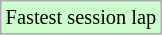<table class="wikitable sortable" style="font-size: 85%;">
<tr style="background:#ccffcc;">
<td>Fastest session lap</td>
</tr>
</table>
